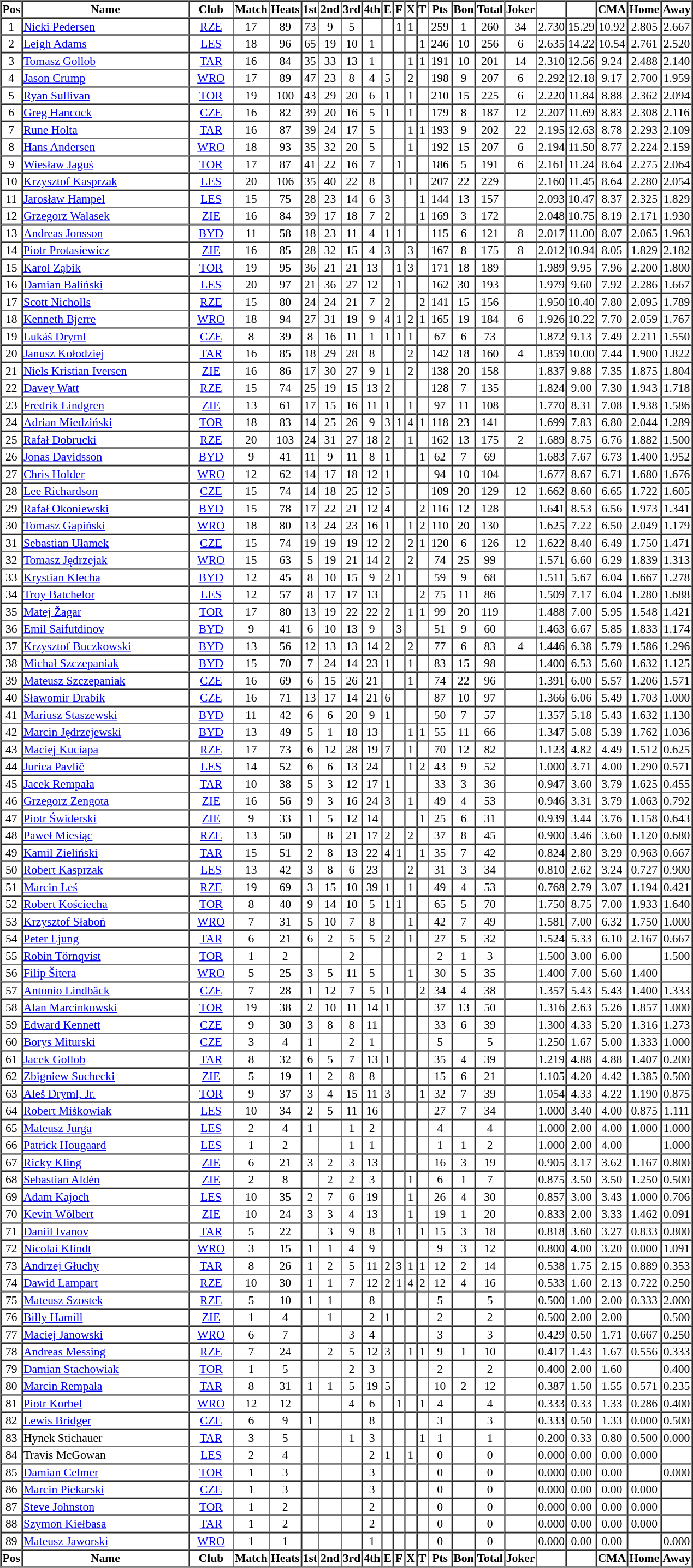<table class=sortable border=1 cellspacing=0 style="font-size: 90%">
<tr>
<th class="unsortable" width=20px>Pos</th>
<th width=200px>Name</th>
<th width=50px>Club</th>
<th width=px>Match</th>
<th width=px>Heats</th>
<th width=15px>1st</th>
<th width=15px>2nd</th>
<th width=15px>3rd</th>
<th width=15px>4th</th>
<th width=10px>E</th>
<th width=10px>F</th>
<th width=10px>X</th>
<th width=10px>T</th>
<th width=25px>Pts</th>
<th width=20px>Bon</th>
<th width=25px>Total</th>
<th width=25px>Joker</th>
<th width=30px></th>
<th width=30px></th>
<th width=30px>CMA</th>
<th width=30px>Home</th>
<th width=30px>Away</th>
</tr>
<tr align=center>
<td>1</td>
<td align=left> <a href='#'>Nicki Pedersen</a></td>
<td><a href='#'>RZE</a></td>
<td>17</td>
<td>89</td>
<td>73</td>
<td>9</td>
<td>5</td>
<td></td>
<td></td>
<td>1</td>
<td>1</td>
<td></td>
<td>259</td>
<td>1</td>
<td>260</td>
<td>34</td>
<td>2.730</td>
<td>15.29</td>
<td>10.92</td>
<td>2.805</td>
<td>2.667</td>
</tr>
<tr align=center>
<td>2</td>
<td align=left> <a href='#'>Leigh Adams</a></td>
<td><a href='#'>LES</a></td>
<td>18</td>
<td>96</td>
<td>65</td>
<td>19</td>
<td>10</td>
<td>1</td>
<td></td>
<td></td>
<td></td>
<td>1</td>
<td>246</td>
<td>10</td>
<td>256</td>
<td>6</td>
<td>2.635</td>
<td>14.22</td>
<td>10.54</td>
<td>2.761</td>
<td>2.520</td>
</tr>
<tr align=center>
<td>3</td>
<td align=left> <a href='#'>Tomasz Gollob</a></td>
<td><a href='#'>TAR</a></td>
<td>16</td>
<td>84</td>
<td>35</td>
<td>33</td>
<td>13</td>
<td>1</td>
<td></td>
<td></td>
<td>1</td>
<td>1</td>
<td>191</td>
<td>10</td>
<td>201</td>
<td>14</td>
<td>2.310</td>
<td>12.56</td>
<td>9.24</td>
<td>2.488</td>
<td>2.140</td>
</tr>
<tr align=center>
<td>4</td>
<td align=left> <a href='#'>Jason Crump</a></td>
<td><a href='#'>WRO</a></td>
<td>17</td>
<td>89</td>
<td>47</td>
<td>23</td>
<td>8</td>
<td>4</td>
<td>5</td>
<td></td>
<td>2</td>
<td></td>
<td>198</td>
<td>9</td>
<td>207</td>
<td>6</td>
<td>2.292</td>
<td>12.18</td>
<td>9.17</td>
<td>2.700</td>
<td>1.959</td>
</tr>
<tr align=center>
<td>5</td>
<td align=left> <a href='#'>Ryan Sullivan</a></td>
<td><a href='#'>TOR</a></td>
<td>19</td>
<td>100</td>
<td>43</td>
<td>29</td>
<td>20</td>
<td>6</td>
<td>1</td>
<td></td>
<td>1</td>
<td></td>
<td>210</td>
<td>15</td>
<td>225</td>
<td>6</td>
<td>2.220</td>
<td>11.84</td>
<td>8.88</td>
<td>2.362</td>
<td>2.094</td>
</tr>
<tr align=center>
<td>6</td>
<td align=left> <a href='#'>Greg Hancock</a></td>
<td><a href='#'>CZE</a></td>
<td>16</td>
<td>82</td>
<td>39</td>
<td>20</td>
<td>16</td>
<td>5</td>
<td>1</td>
<td></td>
<td>1</td>
<td></td>
<td>179</td>
<td>8</td>
<td>187</td>
<td>12</td>
<td>2.207</td>
<td>11.69</td>
<td>8.83</td>
<td>2.308</td>
<td>2.116</td>
</tr>
<tr align=center>
<td>7</td>
<td align=left> <a href='#'>Rune Holta</a></td>
<td><a href='#'>TAR</a></td>
<td>16</td>
<td>87</td>
<td>39</td>
<td>24</td>
<td>17</td>
<td>5</td>
<td></td>
<td></td>
<td>1</td>
<td>1</td>
<td>193</td>
<td>9</td>
<td>202</td>
<td>22</td>
<td>2.195</td>
<td>12.63</td>
<td>8.78</td>
<td>2.293</td>
<td>2.109</td>
</tr>
<tr align=center>
<td>8</td>
<td align=left> <a href='#'>Hans Andersen</a></td>
<td><a href='#'>WRO</a></td>
<td>18</td>
<td>93</td>
<td>35</td>
<td>32</td>
<td>20</td>
<td>5</td>
<td></td>
<td></td>
<td>1</td>
<td></td>
<td>192</td>
<td>15</td>
<td>207</td>
<td>6</td>
<td>2.194</td>
<td>11.50</td>
<td>8.77</td>
<td>2.224</td>
<td>2.159</td>
</tr>
<tr align=center>
<td>9</td>
<td align=left> <a href='#'>Wiesław Jaguś</a></td>
<td><a href='#'>TOR</a></td>
<td>17</td>
<td>87</td>
<td>41</td>
<td>22</td>
<td>16</td>
<td>7</td>
<td></td>
<td>1</td>
<td></td>
<td></td>
<td>186</td>
<td>5</td>
<td>191</td>
<td>6</td>
<td>2.161</td>
<td>11.24</td>
<td>8.64</td>
<td>2.275</td>
<td>2.064</td>
</tr>
<tr align=center>
<td>10</td>
<td align=left> <a href='#'>Krzysztof Kasprzak</a></td>
<td><a href='#'>LES</a></td>
<td>20</td>
<td>106</td>
<td>35</td>
<td>40</td>
<td>22</td>
<td>8</td>
<td></td>
<td></td>
<td>1</td>
<td></td>
<td>207</td>
<td>22</td>
<td>229</td>
<td></td>
<td>2.160</td>
<td>11.45</td>
<td>8.64</td>
<td>2.280</td>
<td>2.054</td>
</tr>
<tr align=center>
<td>11</td>
<td align=left> <a href='#'>Jarosław Hampel</a></td>
<td><a href='#'>LES</a></td>
<td>15</td>
<td>75</td>
<td>28</td>
<td>23</td>
<td>14</td>
<td>6</td>
<td>3</td>
<td></td>
<td></td>
<td>1</td>
<td>144</td>
<td>13</td>
<td>157</td>
<td></td>
<td>2.093</td>
<td>10.47</td>
<td>8.37</td>
<td>2.325</td>
<td>1.829</td>
</tr>
<tr align=center>
<td>12</td>
<td align=left> <a href='#'>Grzegorz Walasek</a></td>
<td><a href='#'>ZIE</a></td>
<td>16</td>
<td>84</td>
<td>39</td>
<td>17</td>
<td>18</td>
<td>7</td>
<td>2</td>
<td></td>
<td></td>
<td>1</td>
<td>169</td>
<td>3</td>
<td>172</td>
<td></td>
<td>2.048</td>
<td>10.75</td>
<td>8.19</td>
<td>2.171</td>
<td>1.930</td>
</tr>
<tr align=center>
<td>13</td>
<td align=left> <a href='#'>Andreas Jonsson</a></td>
<td><a href='#'>BYD</a></td>
<td>11</td>
<td>58</td>
<td>18</td>
<td>23</td>
<td>11</td>
<td>4</td>
<td>1</td>
<td>1</td>
<td></td>
<td></td>
<td>115</td>
<td>6</td>
<td>121</td>
<td>8</td>
<td>2.017</td>
<td>11.00</td>
<td>8.07</td>
<td>2.065</td>
<td>1.963</td>
</tr>
<tr align=center>
<td>14</td>
<td align=left> <a href='#'>Piotr Protasiewicz</a></td>
<td><a href='#'>ZIE</a></td>
<td>16</td>
<td>85</td>
<td>28</td>
<td>32</td>
<td>15</td>
<td>4</td>
<td>3</td>
<td></td>
<td>3</td>
<td></td>
<td>167</td>
<td>8</td>
<td>175</td>
<td>8</td>
<td>2.012</td>
<td>10.94</td>
<td>8.05</td>
<td>1.829</td>
<td>2.182</td>
</tr>
<tr align=center>
<td>15</td>
<td align=left> <a href='#'>Karol Ząbik</a></td>
<td><a href='#'>TOR</a></td>
<td>19</td>
<td>95</td>
<td>36</td>
<td>21</td>
<td>21</td>
<td>13</td>
<td></td>
<td>1</td>
<td>3</td>
<td></td>
<td>171</td>
<td>18</td>
<td>189</td>
<td></td>
<td>1.989</td>
<td>9.95</td>
<td>7.96</td>
<td>2.200</td>
<td>1.800</td>
</tr>
<tr align=center>
<td>16</td>
<td align=left> <a href='#'>Damian Baliński</a></td>
<td><a href='#'>LES</a></td>
<td>20</td>
<td>97</td>
<td>21</td>
<td>36</td>
<td>27</td>
<td>12</td>
<td></td>
<td>1</td>
<td></td>
<td></td>
<td>162</td>
<td>30</td>
<td>193</td>
<td></td>
<td>1.979</td>
<td>9.60</td>
<td>7.92</td>
<td>2.286</td>
<td>1.667</td>
</tr>
<tr align=center>
<td>17</td>
<td align=left> <a href='#'>Scott Nicholls</a></td>
<td><a href='#'>RZE</a></td>
<td>15</td>
<td>80</td>
<td>24</td>
<td>24</td>
<td>21</td>
<td>7</td>
<td>2</td>
<td></td>
<td></td>
<td>2</td>
<td>141</td>
<td>15</td>
<td>156</td>
<td></td>
<td>1.950</td>
<td>10.40</td>
<td>7.80</td>
<td>2.095</td>
<td>1.789</td>
</tr>
<tr align=center>
<td>18</td>
<td align=left> <a href='#'>Kenneth Bjerre</a></td>
<td><a href='#'>WRO</a></td>
<td>18</td>
<td>94</td>
<td>27</td>
<td>31</td>
<td>19</td>
<td>9</td>
<td>4</td>
<td>1</td>
<td>2</td>
<td>1</td>
<td>165</td>
<td>19</td>
<td>184</td>
<td>6</td>
<td>1.926</td>
<td>10.22</td>
<td>7.70</td>
<td>2.059</td>
<td>1.767</td>
</tr>
<tr align=center>
<td>19</td>
<td align=left> <a href='#'>Lukáš Dryml</a></td>
<td><a href='#'>CZE</a></td>
<td>8</td>
<td>39</td>
<td>8</td>
<td>16</td>
<td>11</td>
<td>1</td>
<td>1</td>
<td>1</td>
<td>1</td>
<td></td>
<td>67</td>
<td>6</td>
<td>73</td>
<td></td>
<td>1.872</td>
<td>9.13</td>
<td>7.49</td>
<td>2.211</td>
<td>1.550</td>
</tr>
<tr align=center>
<td>20</td>
<td align=left> <a href='#'>Janusz Kołodziej</a></td>
<td><a href='#'>TAR</a></td>
<td>16</td>
<td>85</td>
<td>18</td>
<td>29</td>
<td>28</td>
<td>8</td>
<td></td>
<td></td>
<td>2</td>
<td></td>
<td>142</td>
<td>18</td>
<td>160</td>
<td>4</td>
<td>1.859</td>
<td>10.00</td>
<td>7.44</td>
<td>1.900</td>
<td>1.822</td>
</tr>
<tr align=center>
<td>21</td>
<td align=left> <a href='#'>Niels Kristian Iversen</a></td>
<td><a href='#'>ZIE</a></td>
<td>16</td>
<td>86</td>
<td>17</td>
<td>30</td>
<td>27</td>
<td>9</td>
<td>1</td>
<td></td>
<td>2</td>
<td></td>
<td>138</td>
<td>20</td>
<td>158</td>
<td></td>
<td>1.837</td>
<td>9.88</td>
<td>7.35</td>
<td>1.875</td>
<td>1.804</td>
</tr>
<tr align=center>
<td>22</td>
<td align=left> <a href='#'>Davey Watt</a></td>
<td><a href='#'>RZE</a></td>
<td>15</td>
<td>74</td>
<td>25</td>
<td>19</td>
<td>15</td>
<td>13</td>
<td>2</td>
<td></td>
<td></td>
<td></td>
<td>128</td>
<td>7</td>
<td>135</td>
<td></td>
<td>1.824</td>
<td>9.00</td>
<td>7.30</td>
<td>1.943</td>
<td>1.718</td>
</tr>
<tr align=center>
<td>23</td>
<td align=left> <a href='#'>Fredrik Lindgren</a></td>
<td><a href='#'>ZIE</a></td>
<td>13</td>
<td>61</td>
<td>17</td>
<td>15</td>
<td>16</td>
<td>11</td>
<td>1</td>
<td></td>
<td>1</td>
<td></td>
<td>97</td>
<td>11</td>
<td>108</td>
<td></td>
<td>1.770</td>
<td>8.31</td>
<td>7.08</td>
<td>1.938</td>
<td>1.586</td>
</tr>
<tr align=center>
<td>24</td>
<td align=left> <a href='#'>Adrian Miedziński</a></td>
<td><a href='#'>TOR</a></td>
<td>18</td>
<td>83</td>
<td>14</td>
<td>25</td>
<td>26</td>
<td>9</td>
<td>3</td>
<td>1</td>
<td>4</td>
<td>1</td>
<td>118</td>
<td>23</td>
<td>141</td>
<td></td>
<td>1.699</td>
<td>7.83</td>
<td>6.80</td>
<td>2.044</td>
<td>1.289</td>
</tr>
<tr align=center>
<td>25</td>
<td align=left> <a href='#'>Rafał Dobrucki</a></td>
<td><a href='#'>RZE</a></td>
<td>20</td>
<td>103</td>
<td>24</td>
<td>31</td>
<td>27</td>
<td>18</td>
<td>2</td>
<td></td>
<td>1</td>
<td></td>
<td>162</td>
<td>13</td>
<td>175</td>
<td>2</td>
<td>1.689</td>
<td>8.75</td>
<td>6.76</td>
<td>1.882</td>
<td>1.500</td>
</tr>
<tr align=center>
<td>26</td>
<td align=left> <a href='#'>Jonas Davidsson</a></td>
<td><a href='#'>BYD</a></td>
<td>9</td>
<td>41</td>
<td>11</td>
<td>9</td>
<td>11</td>
<td>8</td>
<td>1</td>
<td></td>
<td></td>
<td>1</td>
<td>62</td>
<td>7</td>
<td>69</td>
<td></td>
<td>1.683</td>
<td>7.67</td>
<td>6.73</td>
<td>1.400</td>
<td>1.952</td>
</tr>
<tr align=center>
<td>27</td>
<td align=left> <a href='#'>Chris Holder</a></td>
<td><a href='#'>WRO</a></td>
<td>12</td>
<td>62</td>
<td>14</td>
<td>17</td>
<td>18</td>
<td>12</td>
<td>1</td>
<td></td>
<td></td>
<td></td>
<td>94</td>
<td>10</td>
<td>104</td>
<td></td>
<td>1.677</td>
<td>8.67</td>
<td>6.71</td>
<td>1.680</td>
<td>1.676</td>
</tr>
<tr align=center>
<td>28</td>
<td align=left> <a href='#'>Lee Richardson</a></td>
<td><a href='#'>CZE</a></td>
<td>15</td>
<td>74</td>
<td>14</td>
<td>18</td>
<td>25</td>
<td>12</td>
<td>5</td>
<td></td>
<td></td>
<td></td>
<td>109</td>
<td>20</td>
<td>129</td>
<td>12</td>
<td>1.662</td>
<td>8.60</td>
<td>6.65</td>
<td>1.722</td>
<td>1.605</td>
</tr>
<tr align=center>
<td>29</td>
<td align=left> <a href='#'>Rafał Okoniewski</a></td>
<td><a href='#'>BYD</a></td>
<td>15</td>
<td>78</td>
<td>17</td>
<td>22</td>
<td>21</td>
<td>12</td>
<td>4</td>
<td></td>
<td></td>
<td>2</td>
<td>116</td>
<td>12</td>
<td>128</td>
<td></td>
<td>1.641</td>
<td>8.53</td>
<td>6.56</td>
<td>1.973</td>
<td>1.341</td>
</tr>
<tr align=center>
<td>30</td>
<td align=left> <a href='#'>Tomasz Gapiński</a></td>
<td><a href='#'>WRO</a></td>
<td>18</td>
<td>80</td>
<td>13</td>
<td>24</td>
<td>23</td>
<td>16</td>
<td>1</td>
<td></td>
<td>1</td>
<td>2</td>
<td>110</td>
<td>20</td>
<td>130</td>
<td></td>
<td>1.625</td>
<td>7.22</td>
<td>6.50</td>
<td>2.049</td>
<td>1.179</td>
</tr>
<tr align=center>
<td>31</td>
<td align=left> <a href='#'>Sebastian Ułamek</a></td>
<td><a href='#'>CZE</a></td>
<td>15</td>
<td>74</td>
<td>19</td>
<td>19</td>
<td>19</td>
<td>12</td>
<td>2</td>
<td></td>
<td>2</td>
<td>1</td>
<td>120</td>
<td>6</td>
<td>126</td>
<td>12</td>
<td>1.622</td>
<td>8.40</td>
<td>6.49</td>
<td>1.750</td>
<td>1.471</td>
</tr>
<tr align=center>
<td>32</td>
<td align=left> <a href='#'>Tomasz Jędrzejak</a></td>
<td><a href='#'>WRO</a></td>
<td>15</td>
<td>63</td>
<td>5</td>
<td>19</td>
<td>21</td>
<td>14</td>
<td>2</td>
<td></td>
<td>2</td>
<td></td>
<td>74</td>
<td>25</td>
<td>99</td>
<td></td>
<td>1.571</td>
<td>6.60</td>
<td>6.29</td>
<td>1.839</td>
<td>1.313</td>
</tr>
<tr align=center>
<td>33</td>
<td align=left> <a href='#'>Krystian Klecha</a></td>
<td><a href='#'>BYD</a></td>
<td>12</td>
<td>45</td>
<td>8</td>
<td>10</td>
<td>15</td>
<td>9</td>
<td>2</td>
<td>1</td>
<td></td>
<td></td>
<td>59</td>
<td>9</td>
<td>68</td>
<td></td>
<td>1.511</td>
<td>5.67</td>
<td>6.04</td>
<td>1.667</td>
<td>1.278</td>
</tr>
<tr align=center>
<td>34</td>
<td align=left> <a href='#'>Troy Batchelor</a></td>
<td><a href='#'>LES</a></td>
<td>12</td>
<td>57</td>
<td>8</td>
<td>17</td>
<td>17</td>
<td>13</td>
<td></td>
<td></td>
<td></td>
<td>2</td>
<td>75</td>
<td>11</td>
<td>86</td>
<td></td>
<td>1.509</td>
<td>7.17</td>
<td>6.04</td>
<td>1.280</td>
<td>1.688</td>
</tr>
<tr align=center>
<td>35</td>
<td align=left> <a href='#'>Matej Žagar</a></td>
<td><a href='#'>TOR</a></td>
<td>17</td>
<td>80</td>
<td>13</td>
<td>19</td>
<td>22</td>
<td>22</td>
<td>2</td>
<td></td>
<td>1</td>
<td>1</td>
<td>99</td>
<td>20</td>
<td>119</td>
<td></td>
<td>1.488</td>
<td>7.00</td>
<td>5.95</td>
<td>1.548</td>
<td>1.421</td>
</tr>
<tr align=center>
<td>36</td>
<td align=left> <a href='#'>Emil Saifutdinov</a></td>
<td><a href='#'>BYD</a></td>
<td>9</td>
<td>41</td>
<td>6</td>
<td>10</td>
<td>13</td>
<td>9</td>
<td></td>
<td>3</td>
<td></td>
<td></td>
<td>51</td>
<td>9</td>
<td>60</td>
<td></td>
<td>1.463</td>
<td>6.67</td>
<td>5.85</td>
<td>1.833</td>
<td>1.174</td>
</tr>
<tr align=center>
<td>37</td>
<td align=left> <a href='#'>Krzysztof Buczkowski</a></td>
<td><a href='#'>BYD</a></td>
<td>13</td>
<td>56</td>
<td>12</td>
<td>13</td>
<td>13</td>
<td>14</td>
<td>2</td>
<td></td>
<td>2</td>
<td></td>
<td>77</td>
<td>6</td>
<td>83</td>
<td>4</td>
<td>1.446</td>
<td>6.38</td>
<td>5.79</td>
<td>1.586</td>
<td>1.296</td>
</tr>
<tr align=center>
<td>38</td>
<td align=left> <a href='#'>Michał Szczepaniak</a></td>
<td><a href='#'>BYD</a></td>
<td>15</td>
<td>70</td>
<td>7</td>
<td>24</td>
<td>14</td>
<td>23</td>
<td>1</td>
<td></td>
<td>1</td>
<td></td>
<td>83</td>
<td>15</td>
<td>98</td>
<td></td>
<td>1.400</td>
<td>6.53</td>
<td>5.60</td>
<td>1.632</td>
<td>1.125</td>
</tr>
<tr align=center>
<td>39</td>
<td align=left> <a href='#'>Mateusz Szczepaniak</a></td>
<td><a href='#'>CZE</a></td>
<td>16</td>
<td>69</td>
<td>6</td>
<td>15</td>
<td>26</td>
<td>21</td>
<td></td>
<td></td>
<td>1</td>
<td></td>
<td>74</td>
<td>22</td>
<td>96</td>
<td></td>
<td>1.391</td>
<td>6.00</td>
<td>5.57</td>
<td>1.206</td>
<td>1.571</td>
</tr>
<tr align=center>
<td>40</td>
<td align=left> <a href='#'>Sławomir Drabik</a></td>
<td><a href='#'>CZE</a></td>
<td>16</td>
<td>71</td>
<td>13</td>
<td>17</td>
<td>14</td>
<td>21</td>
<td>6</td>
<td></td>
<td></td>
<td></td>
<td>87</td>
<td>10</td>
<td>97</td>
<td></td>
<td>1.366</td>
<td>6.06</td>
<td>5.49</td>
<td>1.703</td>
<td>1.000</td>
</tr>
<tr align=center>
<td>41</td>
<td align=left> <a href='#'>Mariusz Staszewski</a></td>
<td><a href='#'>BYD</a></td>
<td>11</td>
<td>42</td>
<td>6</td>
<td>6</td>
<td>20</td>
<td>9</td>
<td>1</td>
<td></td>
<td></td>
<td></td>
<td>50</td>
<td>7</td>
<td>57</td>
<td></td>
<td>1.357</td>
<td>5.18</td>
<td>5.43</td>
<td>1.632</td>
<td>1.130</td>
</tr>
<tr align=center>
<td>42</td>
<td align=left> <a href='#'>Marcin Jędrzejewski</a></td>
<td><a href='#'>BYD</a></td>
<td>13</td>
<td>49</td>
<td>5</td>
<td>1</td>
<td>18</td>
<td>13</td>
<td></td>
<td></td>
<td>1</td>
<td>1</td>
<td>55</td>
<td>11</td>
<td>66</td>
<td></td>
<td>1.347</td>
<td>5.08</td>
<td>5.39</td>
<td>1.762</td>
<td>1.036</td>
</tr>
<tr align=center>
<td>43</td>
<td align=left> <a href='#'>Maciej Kuciapa</a></td>
<td><a href='#'>RZE</a></td>
<td>17</td>
<td>73</td>
<td>6</td>
<td>12</td>
<td>28</td>
<td>19</td>
<td>7</td>
<td></td>
<td>1</td>
<td></td>
<td>70</td>
<td>12</td>
<td>82</td>
<td></td>
<td>1.123</td>
<td>4.82</td>
<td>4.49</td>
<td>1.512</td>
<td>0.625</td>
</tr>
<tr align=center>
<td>44</td>
<td align=left> <a href='#'>Jurica Pavlič</a></td>
<td><a href='#'>LES</a></td>
<td>14</td>
<td>52</td>
<td>6</td>
<td>6</td>
<td>13</td>
<td>24</td>
<td></td>
<td></td>
<td>1</td>
<td>2</td>
<td>43</td>
<td>9</td>
<td>52</td>
<td></td>
<td>1.000</td>
<td>3.71</td>
<td>4.00</td>
<td>1.290</td>
<td>0.571</td>
</tr>
<tr align=center>
<td>45</td>
<td align=left> <a href='#'>Jacek Rempała</a></td>
<td><a href='#'>TAR</a></td>
<td>10</td>
<td>38</td>
<td>5</td>
<td>3</td>
<td>12</td>
<td>17</td>
<td>1</td>
<td></td>
<td></td>
<td></td>
<td>33</td>
<td>3</td>
<td>36</td>
<td></td>
<td>0.947</td>
<td>3.60</td>
<td>3.79</td>
<td>1.625</td>
<td>0.455</td>
</tr>
<tr align=center>
<td>46</td>
<td align=left> <a href='#'>Grzegorz Zengota</a></td>
<td><a href='#'>ZIE</a></td>
<td>16</td>
<td>56</td>
<td>9</td>
<td>3</td>
<td>16</td>
<td>24</td>
<td>3</td>
<td></td>
<td>1</td>
<td></td>
<td>49</td>
<td>4</td>
<td>53</td>
<td></td>
<td>0.946</td>
<td>3.31</td>
<td>3.79</td>
<td>1.063</td>
<td>0.792</td>
</tr>
<tr align=center>
<td>47</td>
<td align=left> <a href='#'>Piotr Świderski</a></td>
<td><a href='#'>ZIE</a></td>
<td>9</td>
<td>33</td>
<td>1</td>
<td>5</td>
<td>12</td>
<td>14</td>
<td></td>
<td></td>
<td></td>
<td>1</td>
<td>25</td>
<td>6</td>
<td>31</td>
<td></td>
<td>0.939</td>
<td>3.44</td>
<td>3.76</td>
<td>1.158</td>
<td>0.643</td>
</tr>
<tr align=center>
<td>48</td>
<td align=left> <a href='#'>Paweł Miesiąc</a></td>
<td><a href='#'>RZE</a></td>
<td>13</td>
<td>50</td>
<td></td>
<td>8</td>
<td>21</td>
<td>17</td>
<td>2</td>
<td></td>
<td>2</td>
<td></td>
<td>37</td>
<td>8</td>
<td>45</td>
<td></td>
<td>0.900</td>
<td>3.46</td>
<td>3.60</td>
<td>1.120</td>
<td>0.680</td>
</tr>
<tr align=center>
<td>49</td>
<td align=left> <a href='#'>Kamil Zieliński</a></td>
<td><a href='#'>TAR</a></td>
<td>15</td>
<td>51</td>
<td>2</td>
<td>8</td>
<td>13</td>
<td>22</td>
<td>4</td>
<td>1</td>
<td></td>
<td>1</td>
<td>35</td>
<td>7</td>
<td>42</td>
<td></td>
<td>0.824</td>
<td>2.80</td>
<td>3.29</td>
<td>0.963</td>
<td>0.667</td>
</tr>
<tr align=center>
<td>50</td>
<td align=left> <a href='#'>Robert Kasprzak</a></td>
<td><a href='#'>LES</a></td>
<td>13</td>
<td>42</td>
<td>3</td>
<td>8</td>
<td>6</td>
<td>23</td>
<td></td>
<td></td>
<td>2</td>
<td></td>
<td>31</td>
<td>3</td>
<td>34</td>
<td></td>
<td>0.810</td>
<td>2.62</td>
<td>3.24</td>
<td>0.727</td>
<td>0.900</td>
</tr>
<tr align=center>
<td>51</td>
<td align=left> <a href='#'>Marcin Leś</a></td>
<td><a href='#'>RZE</a></td>
<td>19</td>
<td>69</td>
<td>3</td>
<td>15</td>
<td>10</td>
<td>39</td>
<td>1</td>
<td></td>
<td>1</td>
<td></td>
<td>49</td>
<td>4</td>
<td>53</td>
<td></td>
<td>0.768</td>
<td>2.79</td>
<td>3.07</td>
<td>1.194</td>
<td>0.421</td>
</tr>
<tr align=center >
<td>52</td>
<td align=left> <a href='#'>Robert Kościecha</a></td>
<td><a href='#'>TOR</a></td>
<td>8</td>
<td>40</td>
<td>9</td>
<td>14</td>
<td>10</td>
<td>5</td>
<td>1</td>
<td>1</td>
<td></td>
<td></td>
<td>65</td>
<td>5</td>
<td>70</td>
<td></td>
<td>1.750</td>
<td>8.75</td>
<td>7.00</td>
<td>1.933</td>
<td>1.640</td>
</tr>
<tr align=center >
<td>53</td>
<td align=left> <a href='#'>Krzysztof Słaboń</a></td>
<td><a href='#'>WRO</a></td>
<td>7</td>
<td>31</td>
<td>5</td>
<td>10</td>
<td>7</td>
<td>8</td>
<td></td>
<td></td>
<td>1</td>
<td></td>
<td>42</td>
<td>7</td>
<td>49</td>
<td></td>
<td>1.581</td>
<td>7.00</td>
<td>6.32</td>
<td>1.750</td>
<td>1.000</td>
</tr>
<tr align=center >
<td>54</td>
<td align=left> <a href='#'>Peter Ljung</a></td>
<td><a href='#'>TAR</a></td>
<td>6</td>
<td>21</td>
<td>6</td>
<td>2</td>
<td>5</td>
<td>5</td>
<td>2</td>
<td></td>
<td>1</td>
<td></td>
<td>27</td>
<td>5</td>
<td>32</td>
<td></td>
<td>1.524</td>
<td>5.33</td>
<td>6.10</td>
<td>2.167</td>
<td>0.667</td>
</tr>
<tr align=center >
<td>55</td>
<td align=left> <a href='#'>Robin Törnqvist</a></td>
<td><a href='#'>TOR</a></td>
<td>1</td>
<td>2</td>
<td></td>
<td></td>
<td>2</td>
<td></td>
<td></td>
<td></td>
<td></td>
<td></td>
<td>2</td>
<td>1</td>
<td>3</td>
<td></td>
<td>1.500</td>
<td>3.00</td>
<td>6.00</td>
<td></td>
<td>1.500</td>
</tr>
<tr align=center >
<td>56</td>
<td align=left> <a href='#'>Filip Šitera</a></td>
<td><a href='#'>WRO</a></td>
<td>5</td>
<td>25</td>
<td>3</td>
<td>5</td>
<td>11</td>
<td>5</td>
<td></td>
<td></td>
<td>1</td>
<td></td>
<td>30</td>
<td>5</td>
<td>35</td>
<td></td>
<td>1.400</td>
<td>7.00</td>
<td>5.60</td>
<td>1.400</td>
<td></td>
</tr>
<tr align=center >
<td>57</td>
<td align=left> <a href='#'>Antonio Lindbäck</a></td>
<td><a href='#'>CZE</a></td>
<td>7</td>
<td>28</td>
<td>1</td>
<td>12</td>
<td>7</td>
<td>5</td>
<td>1</td>
<td></td>
<td></td>
<td>2</td>
<td>34</td>
<td>4</td>
<td>38</td>
<td></td>
<td>1.357</td>
<td>5.43</td>
<td>5.43</td>
<td>1.400</td>
<td>1.333</td>
</tr>
<tr align=center >
<td>58</td>
<td align=left> <a href='#'>Alan Marcinkowski</a></td>
<td><a href='#'>TOR</a></td>
<td>19</td>
<td>38</td>
<td>2</td>
<td>10</td>
<td>11</td>
<td>14</td>
<td>1</td>
<td></td>
<td></td>
<td></td>
<td>37</td>
<td>13</td>
<td>50</td>
<td></td>
<td>1.316</td>
<td>2.63</td>
<td>5.26</td>
<td>1.857</td>
<td>1.000</td>
</tr>
<tr align=center >
<td>59</td>
<td align=left> <a href='#'>Edward Kennett</a></td>
<td><a href='#'>CZE</a></td>
<td>9</td>
<td>30</td>
<td>3</td>
<td>8</td>
<td>8</td>
<td>11</td>
<td></td>
<td></td>
<td></td>
<td></td>
<td>33</td>
<td>6</td>
<td>39</td>
<td></td>
<td>1.300</td>
<td>4.33</td>
<td>5.20</td>
<td>1.316</td>
<td>1.273</td>
</tr>
<tr align=center >
<td>60</td>
<td align=left> <a href='#'>Borys Miturski</a></td>
<td><a href='#'>CZE</a></td>
<td>3</td>
<td>4</td>
<td>1</td>
<td></td>
<td>2</td>
<td>1</td>
<td></td>
<td></td>
<td></td>
<td></td>
<td>5</td>
<td></td>
<td>5</td>
<td></td>
<td>1.250</td>
<td>1.67</td>
<td>5.00</td>
<td>1.333</td>
<td>1.000</td>
</tr>
<tr align=center >
<td>61</td>
<td align=left> <a href='#'>Jacek Gollob</a></td>
<td><a href='#'>TAR</a></td>
<td>8</td>
<td>32</td>
<td>6</td>
<td>5</td>
<td>7</td>
<td>13</td>
<td>1</td>
<td></td>
<td></td>
<td></td>
<td>35</td>
<td>4</td>
<td>39</td>
<td></td>
<td>1.219</td>
<td>4.88</td>
<td>4.88</td>
<td>1.407</td>
<td>0.200</td>
</tr>
<tr align=center >
<td>62</td>
<td align=left> <a href='#'>Zbigniew Suchecki</a></td>
<td><a href='#'>ZIE</a></td>
<td>5</td>
<td>19</td>
<td>1</td>
<td>2</td>
<td>8</td>
<td>8</td>
<td></td>
<td></td>
<td></td>
<td></td>
<td>15</td>
<td>6</td>
<td>21</td>
<td></td>
<td>1.105</td>
<td>4.20</td>
<td>4.42</td>
<td>1.385</td>
<td>0.500</td>
</tr>
<tr align=center >
<td>63</td>
<td align=left> <a href='#'>Aleš Dryml, Jr.</a></td>
<td><a href='#'>TOR</a></td>
<td>9</td>
<td>37</td>
<td>3</td>
<td>4</td>
<td>15</td>
<td>11</td>
<td>3</td>
<td></td>
<td></td>
<td>1</td>
<td>32</td>
<td>7</td>
<td>39</td>
<td></td>
<td>1.054</td>
<td>4.33</td>
<td>4.22</td>
<td>1.190</td>
<td>0.875</td>
</tr>
<tr align=center >
<td>64</td>
<td align=left> <a href='#'>Robert Miśkowiak</a></td>
<td><a href='#'>LES</a></td>
<td>10</td>
<td>34</td>
<td>2</td>
<td>5</td>
<td>11</td>
<td>16</td>
<td></td>
<td></td>
<td></td>
<td></td>
<td>27</td>
<td>7</td>
<td>34</td>
<td></td>
<td>1.000</td>
<td>3.40</td>
<td>4.00</td>
<td>0.875</td>
<td>1.111</td>
</tr>
<tr align=center >
<td>65</td>
<td align=left> <a href='#'>Mateusz Jurga</a></td>
<td><a href='#'>LES</a></td>
<td>2</td>
<td>4</td>
<td>1</td>
<td></td>
<td>1</td>
<td>2</td>
<td></td>
<td></td>
<td></td>
<td></td>
<td>4</td>
<td></td>
<td>4</td>
<td></td>
<td>1.000</td>
<td>2.00</td>
<td>4.00</td>
<td>1.000</td>
<td>1.000</td>
</tr>
<tr align=center >
<td>66</td>
<td align=left> <a href='#'>Patrick Hougaard</a></td>
<td><a href='#'>LES</a></td>
<td>1</td>
<td>2</td>
<td></td>
<td></td>
<td>1</td>
<td>1</td>
<td></td>
<td></td>
<td></td>
<td></td>
<td>1</td>
<td>1</td>
<td>2</td>
<td></td>
<td>1.000</td>
<td>2.00</td>
<td>4.00</td>
<td></td>
<td>1.000</td>
</tr>
<tr align=center >
<td>67</td>
<td align=left> <a href='#'>Ricky Kling</a></td>
<td><a href='#'>ZIE</a></td>
<td>6</td>
<td>21</td>
<td>3</td>
<td>2</td>
<td>3</td>
<td>13</td>
<td></td>
<td></td>
<td></td>
<td></td>
<td>16</td>
<td>3</td>
<td>19</td>
<td></td>
<td>0.905</td>
<td>3.17</td>
<td>3.62</td>
<td>1.167</td>
<td>0.800</td>
</tr>
<tr align=center >
<td>68</td>
<td align=left> <a href='#'>Sebastian Aldén</a></td>
<td><a href='#'>ZIE</a></td>
<td>2</td>
<td>8</td>
<td></td>
<td>2</td>
<td>2</td>
<td>3</td>
<td></td>
<td></td>
<td>1</td>
<td></td>
<td>6</td>
<td>1</td>
<td>7</td>
<td></td>
<td>0.875</td>
<td>3.50</td>
<td>3.50</td>
<td>1.250</td>
<td>0.500</td>
</tr>
<tr align=center >
<td>69</td>
<td align=left> <a href='#'>Adam Kajoch</a></td>
<td><a href='#'>LES</a></td>
<td>10</td>
<td>35</td>
<td>2</td>
<td>7</td>
<td>6</td>
<td>19</td>
<td></td>
<td></td>
<td>1</td>
<td></td>
<td>26</td>
<td>4</td>
<td>30</td>
<td></td>
<td>0.857</td>
<td>3.00</td>
<td>3.43</td>
<td>1.000</td>
<td>0.706</td>
</tr>
<tr align=center >
<td>70</td>
<td align=left> <a href='#'>Kevin Wölbert</a></td>
<td><a href='#'>ZIE</a></td>
<td>10</td>
<td>24</td>
<td>3</td>
<td>3</td>
<td>4</td>
<td>13</td>
<td></td>
<td></td>
<td>1</td>
<td></td>
<td>19</td>
<td>1</td>
<td>20</td>
<td></td>
<td>0.833</td>
<td>2.00</td>
<td>3.33</td>
<td>1.462</td>
<td>0.091</td>
</tr>
<tr align=center >
<td>71</td>
<td align=left> <a href='#'>Daniil Ivanov</a></td>
<td><a href='#'>TAR</a></td>
<td>5</td>
<td>22</td>
<td></td>
<td>3</td>
<td>9</td>
<td>8</td>
<td></td>
<td>1</td>
<td></td>
<td>1</td>
<td>15</td>
<td>3</td>
<td>18</td>
<td></td>
<td>0.818</td>
<td>3.60</td>
<td>3.27</td>
<td>0.833</td>
<td>0.800</td>
</tr>
<tr align=center >
<td>72</td>
<td align=left> <a href='#'>Nicolai Klindt</a></td>
<td><a href='#'>WRO</a></td>
<td>3</td>
<td>15</td>
<td>1</td>
<td>1</td>
<td>4</td>
<td>9</td>
<td></td>
<td></td>
<td></td>
<td></td>
<td>9</td>
<td>3</td>
<td>12</td>
<td></td>
<td>0.800</td>
<td>4.00</td>
<td>3.20</td>
<td>0.000</td>
<td>1.091</td>
</tr>
<tr align=center >
<td>73</td>
<td align=left> <a href='#'>Andrzej Głuchy</a></td>
<td><a href='#'>TAR</a></td>
<td>8</td>
<td>26</td>
<td>1</td>
<td>2</td>
<td>5</td>
<td>11</td>
<td>2</td>
<td>3</td>
<td>1</td>
<td>1</td>
<td>12</td>
<td>2</td>
<td>14</td>
<td></td>
<td>0.538</td>
<td>1.75</td>
<td>2.15</td>
<td>0.889</td>
<td>0.353</td>
</tr>
<tr align=center >
<td>74</td>
<td align=left> <a href='#'>Dawid Lampart</a></td>
<td><a href='#'>RZE</a></td>
<td>10</td>
<td>30</td>
<td>1</td>
<td>1</td>
<td>7</td>
<td>12</td>
<td>2</td>
<td>1</td>
<td>4</td>
<td>2</td>
<td>12</td>
<td>4</td>
<td>16</td>
<td></td>
<td>0.533</td>
<td>1.60</td>
<td>2.13</td>
<td>0.722</td>
<td>0.250</td>
</tr>
<tr align=center >
<td>75</td>
<td align=left> <a href='#'>Mateusz Szostek</a></td>
<td><a href='#'>RZE</a></td>
<td>5</td>
<td>10</td>
<td>1</td>
<td>1</td>
<td></td>
<td>8</td>
<td></td>
<td></td>
<td></td>
<td></td>
<td>5</td>
<td></td>
<td>5</td>
<td></td>
<td>0.500</td>
<td>1.00</td>
<td>2.00</td>
<td>0.333</td>
<td>2.000</td>
</tr>
<tr align=center >
<td>76</td>
<td align=left> <a href='#'>Billy Hamill</a></td>
<td><a href='#'>ZIE</a></td>
<td>1</td>
<td>4</td>
<td></td>
<td>1</td>
<td></td>
<td>2</td>
<td>1</td>
<td></td>
<td></td>
<td></td>
<td>2</td>
<td></td>
<td>2</td>
<td></td>
<td>0.500</td>
<td>2.00</td>
<td>2.00</td>
<td></td>
<td>0.500</td>
</tr>
<tr align=center >
<td>77</td>
<td align=left> <a href='#'>Maciej Janowski</a></td>
<td><a href='#'>WRO</a></td>
<td>6</td>
<td>7</td>
<td></td>
<td></td>
<td>3</td>
<td>4</td>
<td></td>
<td></td>
<td></td>
<td></td>
<td>3</td>
<td></td>
<td>3</td>
<td></td>
<td>0.429</td>
<td>0.50</td>
<td>1.71</td>
<td>0.667</td>
<td>0.250</td>
</tr>
<tr align=center >
<td>78</td>
<td align=left> <a href='#'>Andreas Messing</a></td>
<td><a href='#'>RZE</a></td>
<td>7</td>
<td>24</td>
<td></td>
<td>2</td>
<td>5</td>
<td>12</td>
<td>3</td>
<td></td>
<td>1</td>
<td>1</td>
<td>9</td>
<td>1</td>
<td>10</td>
<td></td>
<td>0.417</td>
<td>1.43</td>
<td>1.67</td>
<td>0.556</td>
<td>0.333</td>
</tr>
<tr align=center >
<td>79</td>
<td align=left> <a href='#'>Damian Stachowiak</a></td>
<td><a href='#'>TOR</a></td>
<td>1</td>
<td>5</td>
<td></td>
<td></td>
<td>2</td>
<td>3</td>
<td></td>
<td></td>
<td></td>
<td></td>
<td>2</td>
<td></td>
<td>2</td>
<td></td>
<td>0.400</td>
<td>2.00</td>
<td>1.60</td>
<td></td>
<td>0.400</td>
</tr>
<tr align=center >
<td>80</td>
<td align=left> <a href='#'>Marcin Rempała</a></td>
<td><a href='#'>TAR</a></td>
<td>8</td>
<td>31</td>
<td>1</td>
<td>1</td>
<td>5</td>
<td>19</td>
<td>5</td>
<td></td>
<td></td>
<td></td>
<td>10</td>
<td>2</td>
<td>12</td>
<td></td>
<td>0.387</td>
<td>1.50</td>
<td>1.55</td>
<td>0.571</td>
<td>0.235</td>
</tr>
<tr align=center >
<td>81</td>
<td align=left> <a href='#'>Piotr Korbel</a></td>
<td><a href='#'>WRO</a></td>
<td>12</td>
<td>12</td>
<td></td>
<td></td>
<td>4</td>
<td>6</td>
<td></td>
<td>1</td>
<td></td>
<td>1</td>
<td>4</td>
<td></td>
<td>4</td>
<td></td>
<td>0.333</td>
<td>0.33</td>
<td>1.33</td>
<td>0.286</td>
<td>0.400</td>
</tr>
<tr align=center >
<td>82</td>
<td align=left> <a href='#'>Lewis Bridger</a></td>
<td><a href='#'>CZE</a></td>
<td>6</td>
<td>9</td>
<td>1</td>
<td></td>
<td></td>
<td>8</td>
<td></td>
<td></td>
<td></td>
<td></td>
<td>3</td>
<td></td>
<td>3</td>
<td></td>
<td>0.333</td>
<td>0.50</td>
<td>1.33</td>
<td>0.000</td>
<td>0.500</td>
</tr>
<tr align=center >
<td>83</td>
<td align=left> Hynek Stichauer</td>
<td><a href='#'>TAR</a></td>
<td>3</td>
<td>5</td>
<td></td>
<td></td>
<td>1</td>
<td>3</td>
<td></td>
<td></td>
<td></td>
<td>1</td>
<td>1</td>
<td></td>
<td>1</td>
<td></td>
<td>0.200</td>
<td>0.33</td>
<td>0.80</td>
<td>0.500</td>
<td>0.000</td>
</tr>
<tr align=center >
<td>84</td>
<td align=left> Travis McGowan</td>
<td><a href='#'>LES</a></td>
<td>2</td>
<td>4</td>
<td></td>
<td></td>
<td></td>
<td>2</td>
<td>1</td>
<td></td>
<td>1</td>
<td></td>
<td>0</td>
<td></td>
<td>0</td>
<td></td>
<td>0.000</td>
<td>0.00</td>
<td>0.00</td>
<td>0.000</td>
<td></td>
</tr>
<tr align=center >
<td>85</td>
<td align=left> <a href='#'>Damian Celmer</a></td>
<td><a href='#'>TOR</a></td>
<td>1</td>
<td>3</td>
<td></td>
<td></td>
<td></td>
<td>3</td>
<td></td>
<td></td>
<td></td>
<td></td>
<td>0</td>
<td></td>
<td>0</td>
<td></td>
<td>0.000</td>
<td>0.00</td>
<td>0.00</td>
<td></td>
<td>0.000</td>
</tr>
<tr align=center >
<td>86</td>
<td align=left> <a href='#'>Marcin Piekarski</a></td>
<td><a href='#'>CZE</a></td>
<td>1</td>
<td>3</td>
<td></td>
<td></td>
<td></td>
<td>3</td>
<td></td>
<td></td>
<td></td>
<td></td>
<td>0</td>
<td></td>
<td>0</td>
<td></td>
<td>0.000</td>
<td>0.00</td>
<td>0.00</td>
<td>0.000</td>
<td></td>
</tr>
<tr align=center >
<td>87</td>
<td align=left> <a href='#'>Steve Johnston</a></td>
<td><a href='#'>TOR</a></td>
<td>1</td>
<td>2</td>
<td></td>
<td></td>
<td></td>
<td>2</td>
<td></td>
<td></td>
<td></td>
<td></td>
<td>0</td>
<td></td>
<td>0</td>
<td></td>
<td>0.000</td>
<td>0.00</td>
<td>0.00</td>
<td>0.000</td>
<td></td>
</tr>
<tr align=center >
<td>88</td>
<td align=left> <a href='#'>Szymon Kiełbasa</a></td>
<td><a href='#'>TAR</a></td>
<td>1</td>
<td>2</td>
<td></td>
<td></td>
<td></td>
<td>2</td>
<td></td>
<td></td>
<td></td>
<td></td>
<td>0</td>
<td></td>
<td>0</td>
<td></td>
<td>0.000</td>
<td>0.00</td>
<td>0.00</td>
<td>0.000</td>
<td></td>
</tr>
<tr align=center >
<td>89</td>
<td align=left> <a href='#'>Mateusz Jaworski</a></td>
<td><a href='#'>WRO</a></td>
<td>1</td>
<td>1</td>
<td></td>
<td></td>
<td></td>
<td>1</td>
<td></td>
<td></td>
<td></td>
<td></td>
<td>0</td>
<td></td>
<td>0</td>
<td></td>
<td>0.000</td>
<td>0.00</td>
<td>0.00</td>
<td></td>
<td>0.000</td>
</tr>
<tr class="sortbottom" >
<th>Pos</th>
<th>Name</th>
<th>Club</th>
<th>Match</th>
<th>Heats</th>
<th>1st</th>
<th>2nd</th>
<th>3rd</th>
<th>4th</th>
<th>E</th>
<th>F</th>
<th>X</th>
<th>T</th>
<th>Pts</th>
<th>Bon</th>
<th>Total</th>
<th>Joker</th>
<th></th>
<th></th>
<th>CMA</th>
<th>Home</th>
<th>Away</th>
</tr>
</table>
